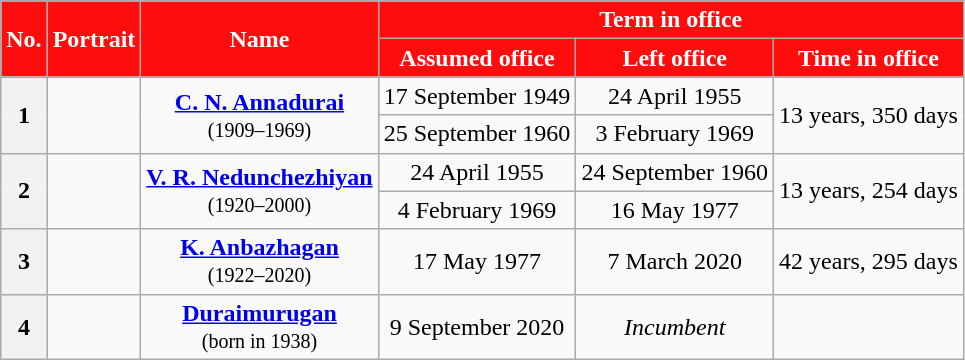<table class="wikitable sortable" style="text-align:center">
<tr>
<th rowspan=2 style="background-color:#FF0D0D;color:white">No.</th>
<th rowspan=2 style="background-color:#FF0D0D;color:white">Portrait</th>
<th rowspan=2 style="background-color:#FF0D0D;color:white">Name<br></th>
<th colspan=3 style="background-color:#FF0D0D;color:white">Term in office</th>
</tr>
<tr>
<th style="background-color:#FF0D0D;color:white">Assumed office</th>
<th style="background-color:#FF0D0D;color:white">Left office</th>
<th style="background-color:#FF0D0D;color:white">Time in office</th>
</tr>
<tr>
<th rowspan=2>1</th>
<td rowspan=2></td>
<td rowspan=2><strong><a href='#'>C. N. Annadurai</a></strong><br><small>(1909–1969)</small></td>
<td>17 September 1949</td>
<td>24 April 1955</td>
<td rowspan=2>13 years, 350 days</td>
</tr>
<tr>
<td>25 September 1960</td>
<td>3 February 1969</td>
</tr>
<tr>
<th rowspan=2>2</th>
<td rowspan=2></td>
<td rowspan=2><strong><a href='#'>V. R. Nedunchezhiyan</a></strong><br><small>(1920–2000)</small></td>
<td>24 April 1955</td>
<td>24 September 1960</td>
<td rowspan=2>13 years, 254 days</td>
</tr>
<tr>
<td>4 February 1969</td>
<td>16 May 1977</td>
</tr>
<tr>
<th>3</th>
<td></td>
<td><strong><a href='#'>K. Anbazhagan</a></strong><br><small>(1922–2020)</small></td>
<td>17 May 1977</td>
<td>7 March 2020</td>
<td>42 years, 295 days</td>
</tr>
<tr>
<th>4</th>
<td></td>
<td><strong><a href='#'>Duraimurugan</a></strong><br><small>(born in 1938)</small></td>
<td>9 September 2020</td>
<td><em>Incumbent</em></td>
<td></td>
</tr>
</table>
